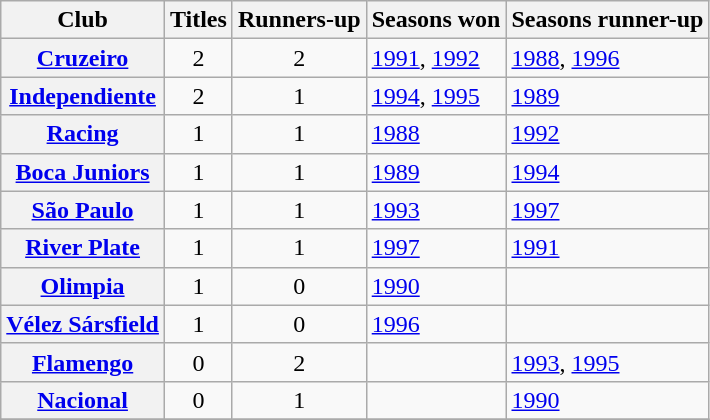<table class="wikitable sortable plainrowheaders">
<tr>
<th scope=col>Club</th>
<th scope=col>Titles</th>
<th scope=col>Runners-up</th>
<th scope=col>Seasons won</th>
<th scope=col>Seasons runner-up</th>
</tr>
<tr>
<th scope=row> <a href='#'>Cruzeiro</a></th>
<td align=center>2</td>
<td align=center>2</td>
<td><a href='#'>1991</a>, <a href='#'>1992</a></td>
<td><a href='#'>1988</a>, <a href='#'>1996</a></td>
</tr>
<tr>
<th scope=row> <a href='#'>Independiente</a></th>
<td align=center>2</td>
<td align=center>1</td>
<td><a href='#'>1994</a>, <a href='#'>1995</a></td>
<td><a href='#'>1989</a></td>
</tr>
<tr>
<th scope=row> <a href='#'>Racing</a></th>
<td align=center>1</td>
<td align=center>1</td>
<td><a href='#'>1988</a></td>
<td><a href='#'>1992</a></td>
</tr>
<tr>
<th scope=row> <a href='#'>Boca Juniors</a></th>
<td align=center>1</td>
<td align=center>1</td>
<td><a href='#'>1989</a></td>
<td><a href='#'>1994</a></td>
</tr>
<tr>
<th scope=row> <a href='#'>São Paulo</a></th>
<td align=center>1</td>
<td align=center>1</td>
<td><a href='#'>1993</a></td>
<td><a href='#'>1997</a></td>
</tr>
<tr>
<th scope=row> <a href='#'>River Plate</a></th>
<td align=center>1</td>
<td align=center>1</td>
<td><a href='#'>1997</a></td>
<td><a href='#'>1991</a></td>
</tr>
<tr>
<th scope=row> <a href='#'>Olimpia</a></th>
<td align=center>1</td>
<td align=center>0</td>
<td><a href='#'>1990</a></td>
<td></td>
</tr>
<tr>
<th scope=row> <a href='#'>Vélez Sársfield</a></th>
<td align=center>1</td>
<td align=center>0</td>
<td><a href='#'>1996</a></td>
<td></td>
</tr>
<tr>
<th scope=row> <a href='#'>Flamengo</a></th>
<td align=center>0</td>
<td align=center>2</td>
<td></td>
<td><a href='#'>1993</a>, <a href='#'>1995</a></td>
</tr>
<tr>
<th scope=row> <a href='#'>Nacional</a></th>
<td align=center>0</td>
<td align=center>1</td>
<td></td>
<td><a href='#'>1990</a></td>
</tr>
<tr>
</tr>
</table>
